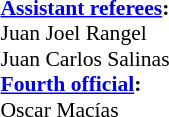<table width=100% style="font-size:90%">
<tr>
<td><br><strong><a href='#'>Assistant referees</a>:</strong>
<br>Juan Joel Rangel
<br>Juan Carlos Salinas
<br><strong><a href='#'>Fourth official</a>:</strong>
<br>Oscar Macías</td>
</tr>
</table>
